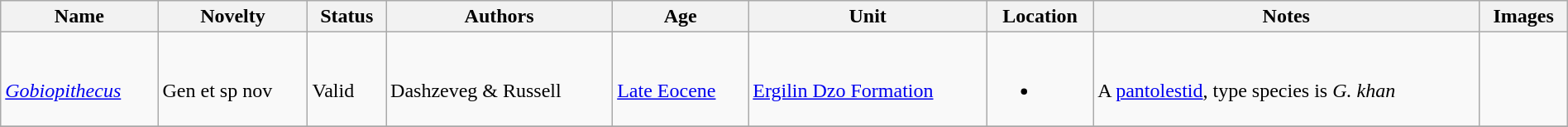<table class="wikitable sortable" align="center" width="100%">
<tr>
<th>Name</th>
<th>Novelty</th>
<th>Status</th>
<th>Authors</th>
<th>Age</th>
<th>Unit</th>
<th>Location</th>
<th>Notes</th>
<th>Images</th>
</tr>
<tr>
<td><br><em><a href='#'>Gobiopithecus</a></em></td>
<td><br>Gen et sp nov</td>
<td><br>Valid</td>
<td><br>Dashzeveg & Russell</td>
<td><br><a href='#'>Late Eocene</a></td>
<td><br><a href='#'>Ergilin Dzo Formation</a></td>
<td><br><ul><li></li></ul></td>
<td><br>A <a href='#'>pantolestid</a>, type species is <em>G. khan</em></td>
<td></td>
</tr>
<tr>
</tr>
</table>
